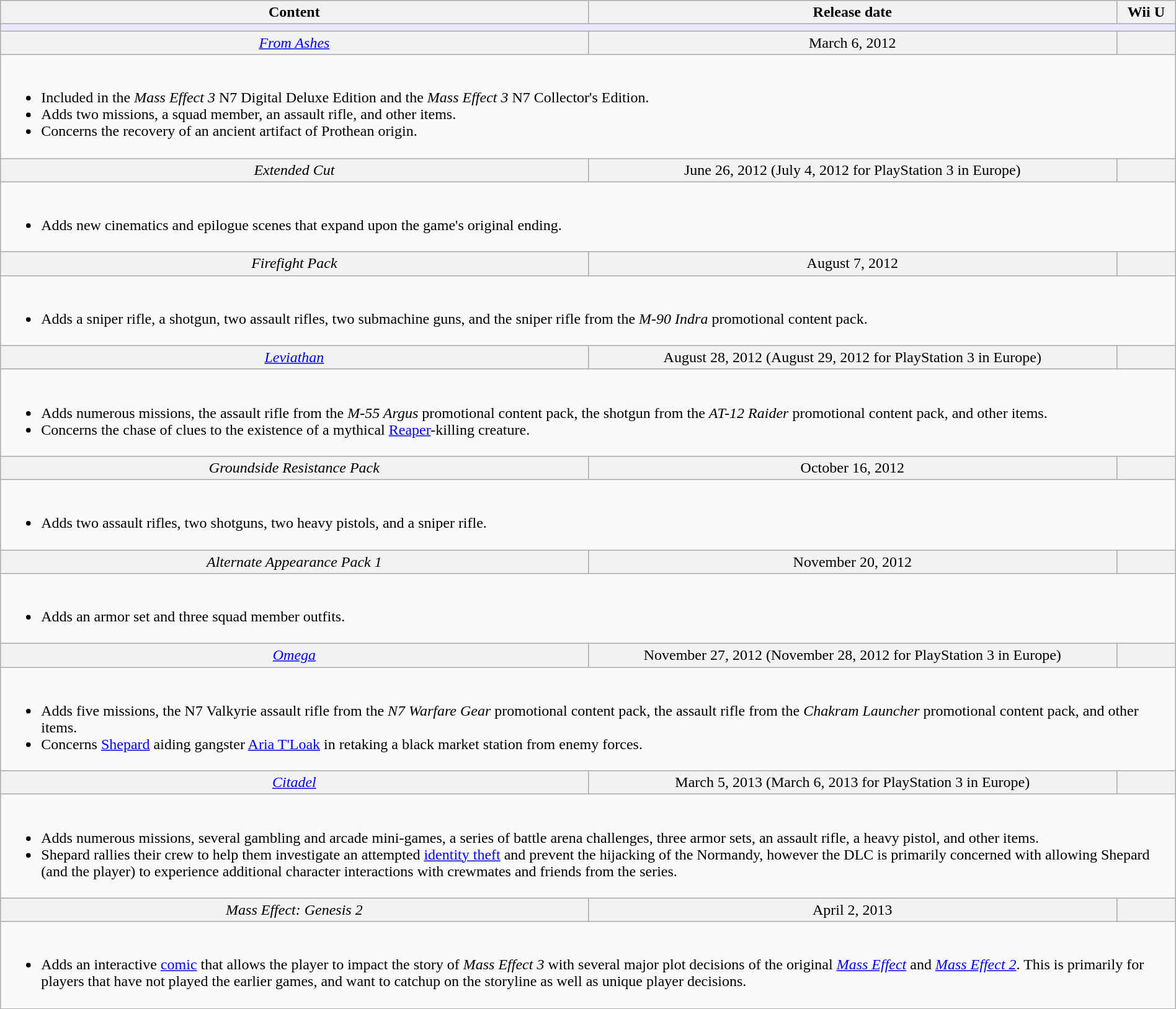<table class="wikitable" width="100%">
<tr style="text-align: center;">
<th style="width:50%">Content</th>
<th style="width:45%">Release date</th>
<th style="width:5%">Wii U</th>
</tr>
<tr>
<td colspan="5" bgcolor="#e6e9ff"></td>
</tr>
<tr bgcolor="#F2F2F2" align="center">
<td><em><a href='#'>From Ashes</a></em></td>
<td>March 6, 2012</td>
<td></td>
</tr>
<tr>
<td colspan="6" style="border: none; vertical-align: top;"><br><ul><li>Included in the <em>Mass Effect 3</em> N7 Digital Deluxe Edition and the <em>Mass Effect 3</em> N7 Collector's Edition.</li><li>Adds two missions, a squad member, an assault rifle, and other items.</li><li>Concerns the recovery of an ancient artifact of Prothean origin.</li></ul></td>
</tr>
<tr bgcolor="#F2F2F2" align="center">
<td><em>Extended Cut</em></td>
<td>June 26, 2012 (July 4, 2012 for PlayStation 3 in Europe)</td>
<td></td>
</tr>
<tr>
<td colspan="6" style="border: none; vertical-align: top;"><br><ul><li>Adds new cinematics and epilogue scenes that expand upon the game's original ending.</li></ul></td>
</tr>
<tr bgcolor="#F2F2F2" align="center">
<td><em>Firefight Pack</em></td>
<td>August 7, 2012</td>
<td></td>
</tr>
<tr>
<td colspan="6" style="border: none; vertical-align: top;"><br><ul><li>Adds a sniper rifle, a shotgun, two assault rifles, two submachine guns, and the sniper rifle from the <em>M-90 Indra</em> promotional content pack.</li></ul></td>
</tr>
<tr bgcolor="#F2F2F2" align="center">
<td><em><a href='#'>Leviathan</a></em></td>
<td>August 28, 2012 (August 29, 2012 for PlayStation 3 in Europe)</td>
<td></td>
</tr>
<tr>
<td colspan="6" style="border: none; vertical-align: top;"><br><ul><li>Adds numerous missions, the assault rifle from the <em>M-55 Argus</em> promotional content pack, the shotgun from the <em>AT-12 Raider</em> promotional content pack, and other items.</li><li>Concerns the chase of clues to the existence of a mythical <a href='#'>Reaper</a>-killing creature.</li></ul></td>
</tr>
<tr bgcolor="#F2F2F2" align="center">
<td><em>Groundside Resistance Pack</em></td>
<td>October 16, 2012</td>
<td></td>
</tr>
<tr>
<td colspan="6" style="border: none; vertical-align: top;"><br><ul><li>Adds two assault rifles, two shotguns, two heavy pistols, and a sniper rifle.</li></ul></td>
</tr>
<tr bgcolor="#F2F2F2" align="center">
<td><em>Alternate Appearance Pack 1</em></td>
<td>November 20, 2012</td>
<td></td>
</tr>
<tr>
<td colspan="6" style="border: none; vertical-align: top;"><br><ul><li>Adds an armor set and three squad member outfits.</li></ul></td>
</tr>
<tr bgcolor="#F2F2F2" align="center">
<td><em><a href='#'>Omega</a></em></td>
<td>November 27, 2012 (November 28, 2012 for PlayStation 3 in Europe)</td>
<td></td>
</tr>
<tr>
<td colspan="6" style="border: none; vertical-align: top;"><br><ul><li>Adds five missions, the N7 Valkyrie assault rifle from the <em>N7 Warfare Gear</em> promotional content pack, the assault rifle from the <em>Chakram Launcher</em> promotional content pack, and other items.</li><li>Concerns <a href='#'>Shepard</a> aiding gangster <a href='#'>Aria T'Loak</a> in retaking a black market station from enemy forces.</li></ul></td>
</tr>
<tr bgcolor="#F2F2F2" align="center">
<td><em><a href='#'>Citadel</a></em></td>
<td>March 5, 2013 (March 6, 2013 for PlayStation 3 in Europe)</td>
<td></td>
</tr>
<tr>
<td colspan="6" style="border: none; vertical-align: top;"><br><ul><li>Adds numerous missions, several gambling and arcade mini-games, a series of battle arena challenges, three armor sets, an assault rifle, a heavy pistol, and other items.</li><li>Shepard rallies their crew to help them investigate an attempted <a href='#'>identity theft</a> and prevent the hijacking of the Normandy, however the DLC is primarily concerned with allowing Shepard (and the player) to experience additional character interactions with crewmates and friends from the series.</li></ul></td>
</tr>
<tr bgcolor="#F2F2F2" align="center">
<td><em>Mass Effect: Genesis 2</em></td>
<td>April 2, 2013</td>
<td></td>
</tr>
<tr>
<td colspan="6" style="border: none; vertical-align: top;"><br><ul><li>Adds an interactive <a href='#'>comic</a> that allows the player to impact the story of <em>Mass Effect 3</em> with several major plot decisions of the original <em><a href='#'>Mass Effect</a></em> and <em><a href='#'>Mass Effect 2</a></em>. This is primarily for players that have not played the earlier games, and want to catchup on the storyline as well as unique player decisions.</li></ul></td>
</tr>
</table>
